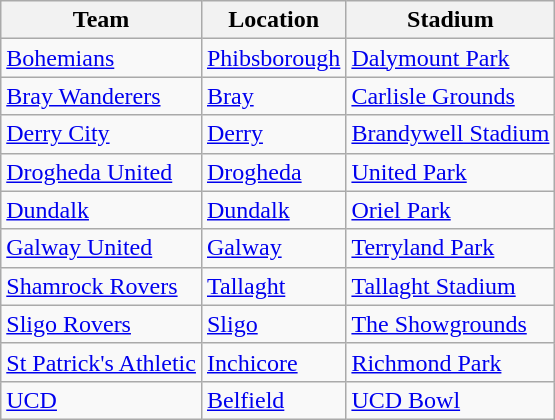<table class="wikitable sortable">
<tr>
<th>Team</th>
<th>Location</th>
<th>Stadium</th>
</tr>
<tr>
<td><a href='#'>Bohemians</a></td>
<td><a href='#'>Phibsborough</a></td>
<td><a href='#'>Dalymount Park</a></td>
</tr>
<tr>
<td><a href='#'>Bray Wanderers</a></td>
<td><a href='#'>Bray</a></td>
<td><a href='#'>Carlisle Grounds</a></td>
</tr>
<tr>
<td><a href='#'>Derry City</a></td>
<td><a href='#'>Derry</a></td>
<td><a href='#'>Brandywell Stadium</a></td>
</tr>
<tr>
<td><a href='#'>Drogheda United</a></td>
<td><a href='#'>Drogheda</a></td>
<td><a href='#'>United Park</a></td>
</tr>
<tr>
<td><a href='#'>Dundalk</a></td>
<td><a href='#'>Dundalk</a></td>
<td><a href='#'>Oriel Park</a></td>
</tr>
<tr>
<td><a href='#'>Galway United</a></td>
<td><a href='#'>Galway</a></td>
<td><a href='#'>Terryland Park</a></td>
</tr>
<tr>
<td><a href='#'>Shamrock Rovers</a></td>
<td><a href='#'>Tallaght</a></td>
<td><a href='#'>Tallaght Stadium</a></td>
</tr>
<tr>
<td><a href='#'>Sligo Rovers</a></td>
<td><a href='#'>Sligo</a></td>
<td><a href='#'>The Showgrounds</a></td>
</tr>
<tr>
<td><a href='#'>St Patrick's Athletic</a></td>
<td><a href='#'>Inchicore</a></td>
<td><a href='#'>Richmond Park</a></td>
</tr>
<tr>
<td><a href='#'>UCD</a></td>
<td><a href='#'>Belfield</a></td>
<td><a href='#'>UCD Bowl</a></td>
</tr>
</table>
